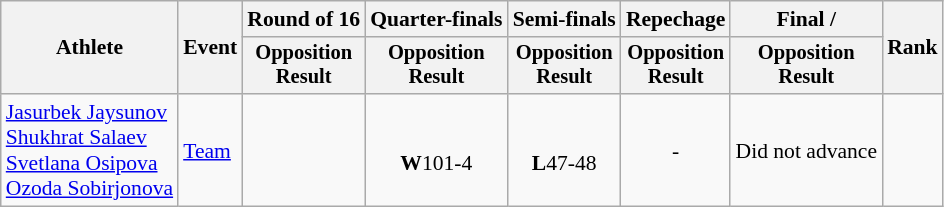<table class=wikitable style=font-size:90%;text-align:center>
<tr>
<th rowspan="2">Athlete</th>
<th rowspan="2">Event</th>
<th>Round of 16</th>
<th>Quarter-finals</th>
<th>Semi-finals</th>
<th>Repechage</th>
<th>Final / </th>
<th rowspan=2>Rank</th>
</tr>
<tr style="font-size:95%">
<th>Opposition<br>Result</th>
<th>Opposition<br>Result</th>
<th>Opposition<br>Result</th>
<th>Opposition<br>Result</th>
<th>Opposition<br>Result</th>
</tr>
<tr>
<td align=left><a href='#'>Jasurbek Jaysunov</a><br><a href='#'>Shukhrat Salaev</a><br><a href='#'>Svetlana Osipova</a><br><a href='#'>Ozoda Sobirjonova</a></td>
<td align=left><a href='#'>Team</a></td>
<td></td>
<td><br><strong>W</strong>101-4</td>
<td><br><strong>L</strong>47-48</td>
<td>-</td>
<td>Did not advance</td>
<td></td>
</tr>
</table>
